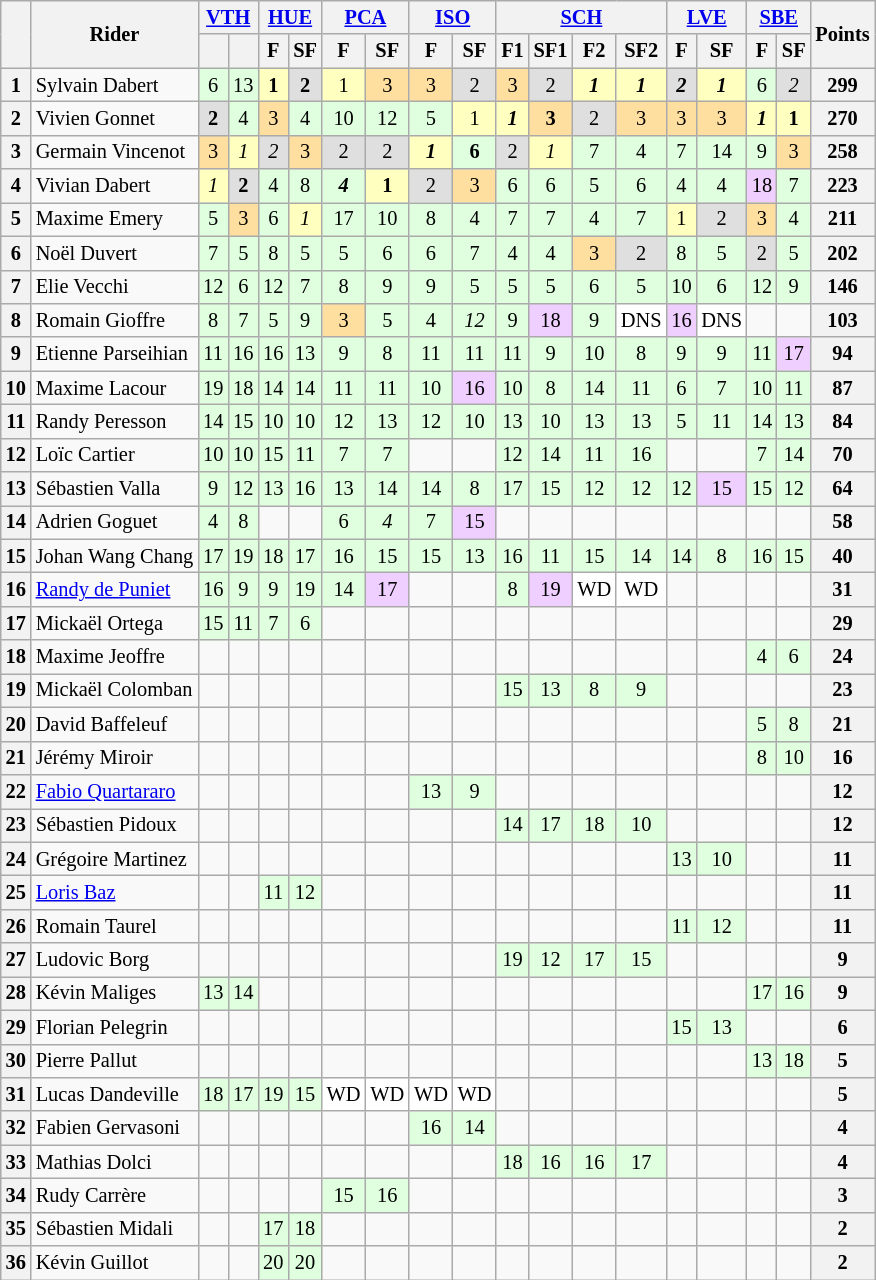<table align=left| class="wikitable" style="font-size: 85%; text-align: center">
<tr valign="top">
<th rowspan=2 valign=middle></th>
<th rowspan=2 valign=middle>Rider</th>
<th colspan=2><a href='#'>VTH</a><br></th>
<th colspan=2><a href='#'>HUE</a><br></th>
<th colspan=2><a href='#'>PCA</a><br></th>
<th colspan=2><a href='#'>ISO</a><br></th>
<th colspan=4><a href='#'>SCH</a><br></th>
<th colspan=2><a href='#'>LVE</a><br></th>
<th colspan=2><a href='#'>SBE</a><br></th>
<th rowspan=2 valign=middle>Points</th>
</tr>
<tr>
<th></th>
<th></th>
<th>F</th>
<th>SF</th>
<th>F</th>
<th>SF</th>
<th>F</th>
<th>SF</th>
<th>F1</th>
<th>SF1</th>
<th>F2</th>
<th>SF2</th>
<th>F</th>
<th>SF</th>
<th>F</th>
<th>SF</th>
</tr>
<tr>
<th>1</th>
<td align=left> Sylvain Dabert</td>
<td style="background:#DFFFDF;">6</td>
<td style="background:#DFFFDF;">13</td>
<td style="background:#FFFFBF;"><strong>1</strong></td>
<td style="background:#DFDFDF;"><strong>2</strong></td>
<td style="background:#FFFFBF;">1</td>
<td style="background:#FFDF9F;">3</td>
<td style="background:#FFDF9F;">3</td>
<td style="background:#DFDFDF;">2</td>
<td style="background:#FFDF9F;">3</td>
<td style="background:#DFDFDF;">2</td>
<td style="background:#FFFFBF;"><strong><em>1</em></strong></td>
<td style="background:#FFFFBF;"><strong><em>1</em></strong></td>
<td style="background:#DFDFDF;"><strong><em>2</em></strong></td>
<td style="background:#FFFFBF;"><strong><em>1</em></strong></td>
<td style="background:#DFFFDF;">6</td>
<td style="background:#DFDFDF;"><em>2</em></td>
<th>299</th>
</tr>
<tr>
<th>2</th>
<td align=left> Vivien Gonnet</td>
<td style="background:#DFDFDF;"><strong>2</strong></td>
<td style="background:#DFFFDF;">4</td>
<td style="background:#FFDF9F;">3</td>
<td style="background:#DFFFDF;">4</td>
<td style="background:#DFFFDF;">10</td>
<td style="background:#DFFFDF;">12</td>
<td style="background:#DFFFDF;">5</td>
<td style="background:#FFFFBF;">1</td>
<td style="background:#FFFFBF;"><strong><em>1</em></strong></td>
<td style="background:#FFDF9F;"><strong>3</strong></td>
<td style="background:#DFDFDF;">2</td>
<td style="background:#FFDF9F;">3</td>
<td style="background:#FFDF9F;">3</td>
<td style="background:#FFDF9F;">3</td>
<td style="background:#FFFFBF;"><strong><em>1</em></strong></td>
<td style="background:#FFFFBF;"><strong>1</strong></td>
<th>270</th>
</tr>
<tr>
<th>3</th>
<td align=left> Germain Vincenot</td>
<td style="background:#FFDF9F;">3</td>
<td style="background:#FFFFBF;"><em>1</em></td>
<td style="background:#DFDFDF;"><em>2</em></td>
<td style="background:#FFDF9F;">3</td>
<td style="background:#DFDFDF;">2</td>
<td style="background:#DFDFDF;">2</td>
<td style="background:#FFFFBF;"><strong><em>1</em></strong></td>
<td style="background:#DFFFDF;"><strong>6</strong></td>
<td style="background:#DFDFDF;">2</td>
<td style="background:#FFFFBF;"><em>1</em></td>
<td style="background:#DFFFDF;">7</td>
<td style="background:#DFFFDF;">4</td>
<td style="background:#DFFFDF;">7</td>
<td style="background:#DFFFDF;">14</td>
<td style="background:#DFFFDF;">9</td>
<td style="background:#FFDF9F;">3</td>
<th>258</th>
</tr>
<tr>
<th>4</th>
<td align=left> Vivian Dabert</td>
<td style="background:#FFFFBF;"><em>1</em></td>
<td style="background:#DFDFDF;"><strong>2</strong></td>
<td style="background:#DFFFDF;">4</td>
<td style="background:#DFFFDF;">8</td>
<td style="background:#DFFFDF;"><strong><em>4</em></strong></td>
<td style="background:#FFFFBF;"><strong>1</strong></td>
<td style="background:#DFDFDF;">2</td>
<td style="background:#FFDF9F;">3</td>
<td style="background:#DFFFDF;">6</td>
<td style="background:#DFFFDF;">6</td>
<td style="background:#DFFFDF;">5</td>
<td style="background:#DFFFDF;">6</td>
<td style="background:#DFFFDF;">4</td>
<td style="background:#DFFFDF;">4</td>
<td style="background:#EFCFFF;">18</td>
<td style="background:#DFFFDF;">7</td>
<th>223</th>
</tr>
<tr>
<th>5</th>
<td align=left> Maxime Emery</td>
<td style="background:#DFFFDF;">5</td>
<td style="background:#FFDF9F;">3</td>
<td style="background:#DFFFDF;">6</td>
<td style="background:#FFFFBF;"><em>1</em></td>
<td style="background:#DFFFDF;">17</td>
<td style="background:#DFFFDF;">10</td>
<td style="background:#DFFFDF;">8</td>
<td style="background:#DFFFDF;">4</td>
<td style="background:#DFFFDF;">7</td>
<td style="background:#DFFFDF;">7</td>
<td style="background:#DFFFDF;">4</td>
<td style="background:#DFFFDF;">7</td>
<td style="background:#FFFFBF;">1</td>
<td style="background:#DFDFDF;">2</td>
<td style="background:#FFDF9F;">3</td>
<td style="background:#DFFFDF;">4</td>
<th>211</th>
</tr>
<tr>
<th>6</th>
<td align=left> Noël Duvert</td>
<td style="background:#DFFFDF;">7</td>
<td style="background:#DFFFDF;">5</td>
<td style="background:#DFFFDF;">8</td>
<td style="background:#DFFFDF;">5</td>
<td style="background:#DFFFDF;">5</td>
<td style="background:#DFFFDF;">6</td>
<td style="background:#DFFFDF;">6</td>
<td style="background:#DFFFDF;">7</td>
<td style="background:#DFFFDF;">4</td>
<td style="background:#DFFFDF;">4</td>
<td style="background:#FFDF9F;">3</td>
<td style="background:#DFDFDF;">2</td>
<td style="background:#DFFFDF;">8</td>
<td style="background:#DFFFDF;">5</td>
<td style="background:#DFDFDF;">2</td>
<td style="background:#DFFFDF;">5</td>
<th>202</th>
</tr>
<tr>
<th>7</th>
<td align=left> Elie Vecchi</td>
<td style="background:#DFFFDF;">12</td>
<td style="background:#DFFFDF;">6</td>
<td style="background:#DFFFDF;">12</td>
<td style="background:#DFFFDF;">7</td>
<td style="background:#DFFFDF;">8</td>
<td style="background:#DFFFDF;">9</td>
<td style="background:#DFFFDF;">9</td>
<td style="background:#DFFFDF;">5</td>
<td style="background:#DFFFDF;">5</td>
<td style="background:#DFFFDF;">5</td>
<td style="background:#DFFFDF;">6</td>
<td style="background:#DFFFDF;">5</td>
<td style="background:#DFFFDF;">10</td>
<td style="background:#DFFFDF;">6</td>
<td style="background:#DFFFDF;">12</td>
<td style="background:#DFFFDF;">9</td>
<th>146</th>
</tr>
<tr>
<th>8</th>
<td align=left> Romain Gioffre</td>
<td style="background:#DFFFDF;">8</td>
<td style="background:#DFFFDF;">7</td>
<td style="background:#DFFFDF;">5</td>
<td style="background:#DFFFDF;">9</td>
<td style="background:#FFDF9F;">3</td>
<td style="background:#DFFFDF;">5</td>
<td style="background:#DFFFDF;">4</td>
<td style="background:#DFFFDF;"><em>12</em></td>
<td style="background:#DFFFDF;">9</td>
<td style="background:#EFCFFF;">18</td>
<td style="background:#DFFFDF;">9</td>
<td style="background:#FFFFFF;">DNS</td>
<td style="background:#EFCFFF;">16</td>
<td style="background:#FFFFFF;">DNS</td>
<td></td>
<td></td>
<th>103</th>
</tr>
<tr>
<th>9</th>
<td align=left> Etienne Parseihian</td>
<td style="background:#DFFFDF;">11</td>
<td style="background:#DFFFDF;">16</td>
<td style="background:#DFFFDF;">16</td>
<td style="background:#DFFFDF;">13</td>
<td style="background:#DFFFDF;">9</td>
<td style="background:#DFFFDF;">8</td>
<td style="background:#DFFFDF;">11</td>
<td style="background:#DFFFDF;">11</td>
<td style="background:#DFFFDF;">11</td>
<td style="background:#DFFFDF;">9</td>
<td style="background:#DFFFDF;">10</td>
<td style="background:#DFFFDF;">8</td>
<td style="background:#DFFFDF;">9</td>
<td style="background:#DFFFDF;">9</td>
<td style="background:#DFFFDF;">11</td>
<td style="background:#EFCFFF;">17</td>
<th>94</th>
</tr>
<tr>
<th>10</th>
<td align=left> Maxime Lacour</td>
<td style="background:#DFFFDF;">19</td>
<td style="background:#DFFFDF;">18</td>
<td style="background:#DFFFDF;">14</td>
<td style="background:#DFFFDF;">14</td>
<td style="background:#DFFFDF;">11</td>
<td style="background:#DFFFDF;">11</td>
<td style="background:#DFFFDF;">10</td>
<td style="background:#EFCFFF;">16</td>
<td style="background:#DFFFDF;">10</td>
<td style="background:#DFFFDF;">8</td>
<td style="background:#DFFFDF;">14</td>
<td style="background:#DFFFDF;">11</td>
<td style="background:#DFFFDF;">6</td>
<td style="background:#DFFFDF;">7</td>
<td style="background:#DFFFDF;">10</td>
<td style="background:#DFFFDF;">11</td>
<th>87</th>
</tr>
<tr>
<th>11</th>
<td align=left> Randy Peresson</td>
<td style="background:#DFFFDF;">14</td>
<td style="background:#DFFFDF;">15</td>
<td style="background:#DFFFDF;">10</td>
<td style="background:#DFFFDF;">10</td>
<td style="background:#DFFFDF;">12</td>
<td style="background:#DFFFDF;">13</td>
<td style="background:#DFFFDF;">12</td>
<td style="background:#DFFFDF;">10</td>
<td style="background:#DFFFDF;">13</td>
<td style="background:#DFFFDF;">10</td>
<td style="background:#DFFFDF;">13</td>
<td style="background:#DFFFDF;">13</td>
<td style="background:#DFFFDF;">5</td>
<td style="background:#DFFFDF;">11</td>
<td style="background:#DFFFDF;">14</td>
<td style="background:#DFFFDF;">13</td>
<th>84</th>
</tr>
<tr>
<th>12</th>
<td align=left> Loïc Cartier</td>
<td style="background:#DFFFDF;">10</td>
<td style="background:#DFFFDF;">10</td>
<td style="background:#DFFFDF;">15</td>
<td style="background:#DFFFDF;">11</td>
<td style="background:#DFFFDF;">7</td>
<td style="background:#DFFFDF;">7</td>
<td></td>
<td></td>
<td style="background:#DFFFDF;">12</td>
<td style="background:#DFFFDF;">14</td>
<td style="background:#DFFFDF;">11</td>
<td style="background:#DFFFDF;">16</td>
<td></td>
<td></td>
<td style="background:#DFFFDF;">7</td>
<td style="background:#DFFFDF;">14</td>
<th>70</th>
</tr>
<tr>
<th>13</th>
<td align=left> Sébastien Valla</td>
<td style="background:#DFFFDF;">9</td>
<td style="background:#DFFFDF;">12</td>
<td style="background:#DFFFDF;">13</td>
<td style="background:#DFFFDF;">16</td>
<td style="background:#DFFFDF;">13</td>
<td style="background:#DFFFDF;">14</td>
<td style="background:#DFFFDF;">14</td>
<td style="background:#DFFFDF;">8</td>
<td style="background:#DFFFDF;">17</td>
<td style="background:#DFFFDF;">15</td>
<td style="background:#DFFFDF;">12</td>
<td style="background:#DFFFDF;">12</td>
<td style="background:#DFFFDF;">12</td>
<td style="background:#EFCFFF;">15</td>
<td style="background:#DFFFDF;">15</td>
<td style="background:#DFFFDF;">12</td>
<th>64</th>
</tr>
<tr>
<th>14</th>
<td align=left> Adrien Goguet</td>
<td style="background:#DFFFDF;">4</td>
<td style="background:#DFFFDF;">8</td>
<td></td>
<td></td>
<td style="background:#DFFFDF;">6</td>
<td style="background:#DFFFDF;"><em>4</em></td>
<td style="background:#DFFFDF;">7</td>
<td style="background:#EFCFFF;">15</td>
<td></td>
<td></td>
<td></td>
<td></td>
<td></td>
<td></td>
<td></td>
<td></td>
<th>58</th>
</tr>
<tr>
<th>15</th>
<td align=left> Johan Wang Chang</td>
<td style="background:#DFFFDF;">17</td>
<td style="background:#DFFFDF;">19</td>
<td style="background:#DFFFDF;">18</td>
<td style="background:#DFFFDF;">17</td>
<td style="background:#DFFFDF;">16</td>
<td style="background:#DFFFDF;">15</td>
<td style="background:#DFFFDF;">15</td>
<td style="background:#DFFFDF;">13</td>
<td style="background:#DFFFDF;">16</td>
<td style="background:#DFFFDF;">11</td>
<td style="background:#DFFFDF;">15</td>
<td style="background:#DFFFDF;">14</td>
<td style="background:#DFFFDF;">14</td>
<td style="background:#DFFFDF;">8</td>
<td style="background:#DFFFDF;">16</td>
<td style="background:#DFFFDF;">15</td>
<th>40</th>
</tr>
<tr>
<th>16</th>
<td align=left> <a href='#'>Randy de Puniet</a></td>
<td style="background:#DFFFDF;">16</td>
<td style="background:#DFFFDF;">9</td>
<td style="background:#DFFFDF;">9</td>
<td style="background:#DFFFDF;">19</td>
<td style="background:#DFFFDF;">14</td>
<td style="background:#EFCFFF;">17</td>
<td></td>
<td></td>
<td style="background:#DFFFDF;">8</td>
<td style="background:#EFCFFF;">19</td>
<td style="background:#FFFFFF;">WD</td>
<td style="background:#FFFFFF;">WD</td>
<td></td>
<td></td>
<td></td>
<td></td>
<th>31</th>
</tr>
<tr>
<th>17</th>
<td align=left> Mickaël Ortega</td>
<td style="background:#DFFFDF;">15</td>
<td style="background:#DFFFDF;">11</td>
<td style="background:#DFFFDF;">7</td>
<td style="background:#DFFFDF;">6</td>
<td></td>
<td></td>
<td></td>
<td></td>
<td></td>
<td></td>
<td></td>
<td></td>
<td></td>
<td></td>
<td></td>
<td></td>
<th>29</th>
</tr>
<tr>
<th>18</th>
<td align=left> Maxime Jeoffre</td>
<td></td>
<td></td>
<td></td>
<td></td>
<td></td>
<td></td>
<td></td>
<td></td>
<td></td>
<td></td>
<td></td>
<td></td>
<td></td>
<td></td>
<td style="background:#DFFFDF;">4</td>
<td style="background:#DFFFDF;">6</td>
<th>24</th>
</tr>
<tr>
<th>19</th>
<td align=left> Mickaël Colomban</td>
<td></td>
<td></td>
<td></td>
<td></td>
<td></td>
<td></td>
<td></td>
<td></td>
<td style="background:#DFFFDF;">15</td>
<td style="background:#DFFFDF;">13</td>
<td style="background:#DFFFDF;">8</td>
<td style="background:#DFFFDF;">9</td>
<td></td>
<td></td>
<td></td>
<td></td>
<th>23</th>
</tr>
<tr>
<th>20</th>
<td align=left> David Baffeleuf</td>
<td></td>
<td></td>
<td></td>
<td></td>
<td></td>
<td></td>
<td></td>
<td></td>
<td></td>
<td></td>
<td></td>
<td></td>
<td></td>
<td></td>
<td style="background:#DFFFDF;">5</td>
<td style="background:#DFFFDF;">8</td>
<th>21</th>
</tr>
<tr>
<th>21</th>
<td align=left> Jérémy Miroir</td>
<td></td>
<td></td>
<td></td>
<td></td>
<td></td>
<td></td>
<td></td>
<td></td>
<td></td>
<td></td>
<td></td>
<td></td>
<td></td>
<td></td>
<td style="background:#DFFFDF;">8</td>
<td style="background:#DFFFDF;">10</td>
<th>16</th>
</tr>
<tr>
<th>22</th>
<td align=left> <a href='#'>Fabio Quartararo</a></td>
<td></td>
<td></td>
<td></td>
<td></td>
<td></td>
<td></td>
<td style="background:#DFFFDF;">13</td>
<td style="background:#DFFFDF;">9</td>
<td></td>
<td></td>
<td></td>
<td></td>
<td></td>
<td></td>
<td></td>
<td></td>
<th>12</th>
</tr>
<tr>
<th>23</th>
<td align=left> Sébastien Pidoux</td>
<td></td>
<td></td>
<td></td>
<td></td>
<td></td>
<td></td>
<td></td>
<td></td>
<td style="background:#DFFFDF;">14</td>
<td style="background:#DFFFDF;">17</td>
<td style="background:#DFFFDF;">18</td>
<td style="background:#DFFFDF;">10</td>
<td></td>
<td></td>
<td></td>
<td></td>
<th>12</th>
</tr>
<tr>
<th>24</th>
<td align=left> Grégoire Martinez</td>
<td></td>
<td></td>
<td></td>
<td></td>
<td></td>
<td></td>
<td></td>
<td></td>
<td></td>
<td></td>
<td></td>
<td></td>
<td style="background:#DFFFDF;">13</td>
<td style="background:#DFFFDF;">10</td>
<td></td>
<td></td>
<th>11</th>
</tr>
<tr>
<th>25</th>
<td align=left> <a href='#'>Loris Baz</a></td>
<td></td>
<td></td>
<td style="background:#DFFFDF;">11</td>
<td style="background:#DFFFDF;">12</td>
<td></td>
<td></td>
<td></td>
<td></td>
<td></td>
<td></td>
<td></td>
<td></td>
<td></td>
<td></td>
<td></td>
<td></td>
<th>11</th>
</tr>
<tr>
<th>26</th>
<td align=left> Romain Taurel</td>
<td></td>
<td></td>
<td></td>
<td></td>
<td></td>
<td></td>
<td></td>
<td></td>
<td></td>
<td></td>
<td></td>
<td></td>
<td style="background:#DFFFDF;">11</td>
<td style="background:#DFFFDF;">12</td>
<td></td>
<td></td>
<th>11</th>
</tr>
<tr>
<th>27</th>
<td align=left> Ludovic Borg</td>
<td></td>
<td></td>
<td></td>
<td></td>
<td></td>
<td></td>
<td></td>
<td></td>
<td style="background:#DFFFDF;">19</td>
<td style="background:#DFFFDF;">12</td>
<td style="background:#DFFFDF;">17</td>
<td style="background:#DFFFDF;">15</td>
<td></td>
<td></td>
<td></td>
<td></td>
<th>9</th>
</tr>
<tr>
<th>28</th>
<td align=left> Kévin Maliges</td>
<td style="background:#DFFFDF;">13</td>
<td style="background:#DFFFDF;">14</td>
<td></td>
<td></td>
<td></td>
<td></td>
<td></td>
<td></td>
<td></td>
<td></td>
<td></td>
<td></td>
<td></td>
<td></td>
<td style="background:#DFFFDF;">17</td>
<td style="background:#DFFFDF;">16</td>
<th>9</th>
</tr>
<tr>
<th>29</th>
<td align=left> Florian Pelegrin</td>
<td></td>
<td></td>
<td></td>
<td></td>
<td></td>
<td></td>
<td></td>
<td></td>
<td></td>
<td></td>
<td></td>
<td></td>
<td style="background:#DFFFDF;">15</td>
<td style="background:#DFFFDF;">13</td>
<td></td>
<td></td>
<th>6</th>
</tr>
<tr>
<th>30</th>
<td align=left> Pierre Pallut</td>
<td></td>
<td></td>
<td></td>
<td></td>
<td></td>
<td></td>
<td></td>
<td></td>
<td></td>
<td></td>
<td></td>
<td></td>
<td></td>
<td></td>
<td style="background:#DFFFDF;">13</td>
<td style="background:#DFFFDF;">18</td>
<th>5</th>
</tr>
<tr>
<th>31</th>
<td align=left> Lucas Dandeville</td>
<td style="background:#DFFFDF;">18</td>
<td style="background:#DFFFDF;">17</td>
<td style="background:#DFFFDF;">19</td>
<td style="background:#DFFFDF;">15</td>
<td style="background:#FFFFFF;">WD</td>
<td style="background:#FFFFFF;">WD</td>
<td style="background:#FFFFFF;">WD</td>
<td style="background:#FFFFFF;">WD</td>
<td></td>
<td></td>
<td></td>
<td></td>
<td></td>
<td></td>
<td></td>
<td></td>
<th>5</th>
</tr>
<tr>
<th>32</th>
<td align=left> Fabien Gervasoni</td>
<td></td>
<td></td>
<td></td>
<td></td>
<td></td>
<td></td>
<td style="background:#DFFFDF;">16</td>
<td style="background:#DFFFDF;">14</td>
<td></td>
<td></td>
<td></td>
<td></td>
<td></td>
<td></td>
<td></td>
<td></td>
<th>4</th>
</tr>
<tr>
<th>33</th>
<td align=left> Mathias Dolci</td>
<td></td>
<td></td>
<td></td>
<td></td>
<td></td>
<td></td>
<td></td>
<td></td>
<td style="background:#DFFFDF;">18</td>
<td style="background:#DFFFDF;">16</td>
<td style="background:#DFFFDF;">16</td>
<td style="background:#DFFFDF;">17</td>
<td></td>
<td></td>
<td></td>
<td></td>
<th>4</th>
</tr>
<tr>
<th>34</th>
<td align=left> Rudy Carrère</td>
<td></td>
<td></td>
<td></td>
<td></td>
<td style="background:#DFFFDF;">15</td>
<td style="background:#DFFFDF;">16</td>
<td></td>
<td></td>
<td></td>
<td></td>
<td></td>
<td></td>
<td></td>
<td></td>
<td></td>
<td></td>
<th>3</th>
</tr>
<tr>
<th>35</th>
<td align=left> Sébastien Midali</td>
<td></td>
<td></td>
<td style="background:#DFFFDF;">17</td>
<td style="background:#DFFFDF;">18</td>
<td></td>
<td></td>
<td></td>
<td></td>
<td></td>
<td></td>
<td></td>
<td></td>
<td></td>
<td></td>
<td></td>
<td></td>
<th>2</th>
</tr>
<tr>
<th>36</th>
<td align=left> Kévin Guillot</td>
<td></td>
<td></td>
<td style="background:#DFFFDF;">20</td>
<td style="background:#DFFFDF;">20</td>
<td></td>
<td></td>
<td></td>
<td></td>
<td></td>
<td></td>
<td></td>
<td></td>
<td></td>
<td></td>
<td></td>
<td></td>
<th>2</th>
</tr>
</table>
